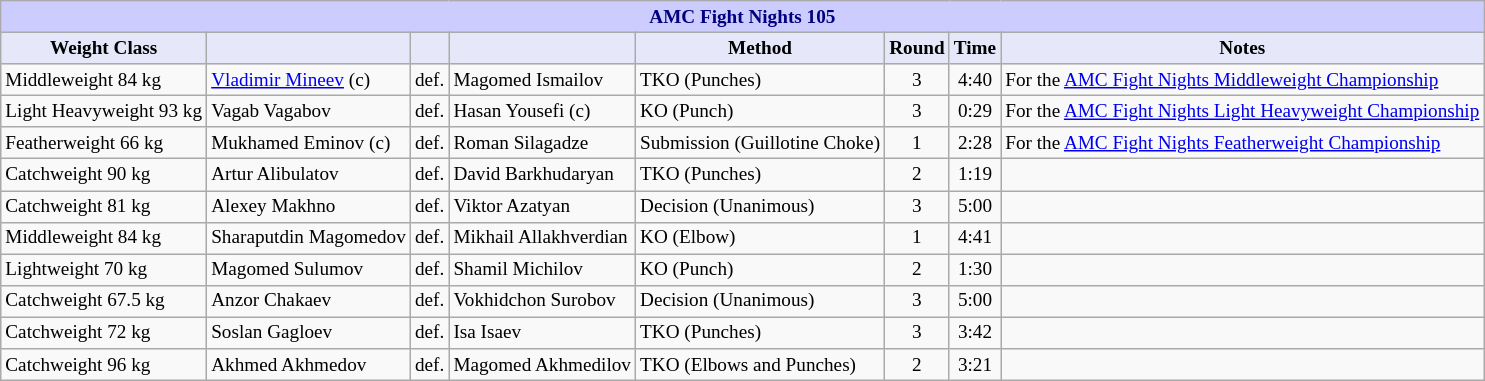<table class="wikitable" style="font-size: 80%;">
<tr>
<th colspan="8" style="background-color: #ccf; color: #000080; text-align: center;"><strong>AMC Fight Nights 105</strong></th>
</tr>
<tr>
<th colspan="1" style="background-color: #E6E8FA; color: #000000; text-align: center;">Weight Class</th>
<th colspan="1" style="background-color: #E6E8FA; color: #000000; text-align: center;"></th>
<th colspan="1" style="background-color: #E6E8FA; color: #000000; text-align: center;"></th>
<th colspan="1" style="background-color: #E6E8FA; color: #000000; text-align: center;"></th>
<th colspan="1" style="background-color: #E6E8FA; color: #000000; text-align: center;">Method</th>
<th colspan="1" style="background-color: #E6E8FA; color: #000000; text-align: center;">Round</th>
<th colspan="1" style="background-color: #E6E8FA; color: #000000; text-align: center;">Time</th>
<th colspan="1" style="background-color: #E6E8FA; color: #000000; text-align: center;">Notes</th>
</tr>
<tr>
<td>Middleweight 84 kg</td>
<td> <a href='#'>Vladimir Mineev</a> (c)</td>
<td align=center>def.</td>
<td> Magomed Ismailov</td>
<td>TKO (Punches)</td>
<td align=center>3</td>
<td align=center>4:40</td>
<td>For the <a href='#'>AMC Fight Nights Middleweight Championship</a></td>
</tr>
<tr>
<td>Light Heavyweight 93 kg</td>
<td> Vagab Vagabov</td>
<td align=center>def.</td>
<td> Hasan Yousefi (c)</td>
<td>KO (Punch)</td>
<td align=center>3</td>
<td align=center>0:29</td>
<td>For the <a href='#'>AMC Fight Nights Light Heavyweight Championship</a></td>
</tr>
<tr>
<td>Featherweight 66 kg</td>
<td> Mukhamed Eminov (c)</td>
<td align=center>def.</td>
<td> Roman Silagadze</td>
<td>Submission (Guillotine Choke)</td>
<td align=center>1</td>
<td align=center>2:28</td>
<td>For the <a href='#'>AMC Fight Nights Featherweight Championship</a></td>
</tr>
<tr>
<td>Catchweight 90 kg</td>
<td> Artur Alibulatov</td>
<td align=center>def.</td>
<td> David Barkhudaryan</td>
<td>TKO (Punches)</td>
<td align=center>2</td>
<td align=center>1:19</td>
<td></td>
</tr>
<tr>
<td>Catchweight 81 kg</td>
<td> Alexey Makhno</td>
<td align=center>def.</td>
<td> Viktor Azatyan</td>
<td>Decision (Unanimous)</td>
<td align=center>3</td>
<td align=center>5:00</td>
<td></td>
</tr>
<tr>
<td>Middleweight 84 kg</td>
<td> Sharaputdin Magomedov</td>
<td align=center>def.</td>
<td> Mikhail Allakhverdian</td>
<td>KO (Elbow)</td>
<td align=center>1</td>
<td align=center>4:41</td>
<td></td>
</tr>
<tr>
<td>Lightweight 70 kg</td>
<td> Magomed Sulumov</td>
<td align=center>def.</td>
<td> Shamil Michilov</td>
<td>KO (Punch)</td>
<td align=center>2</td>
<td align=center>1:30</td>
<td></td>
</tr>
<tr>
<td>Catchweight 67.5 kg</td>
<td> Anzor Chakaev</td>
<td align=center>def.</td>
<td> Vokhidchon Surobov</td>
<td>Decision (Unanimous)</td>
<td align=center>3</td>
<td align=center>5:00</td>
<td></td>
</tr>
<tr>
<td>Catchweight 72 kg</td>
<td> Soslan Gagloev</td>
<td align=center>def.</td>
<td> Isa Isaev</td>
<td>TKO (Punches)</td>
<td align=center>3</td>
<td align=center>3:42</td>
<td></td>
</tr>
<tr>
<td>Catchweight 96 kg</td>
<td> Akhmed Akhmedov</td>
<td align=center>def.</td>
<td> Magomed Akhmedilov</td>
<td>TKO (Elbows and Punches)</td>
<td align=center>2</td>
<td align=center>3:21</td>
<td></td>
</tr>
</table>
